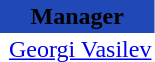<table class="toccolours" border="0" cellpadding="2" cellspacing="0" align="left" style="margin:0.5em;">
<tr>
<th colspan="2" align="center" bgcolor="#2049B7"><span>Manager</span></th>
</tr>
<tr>
<td></td>
<td> <a href='#'>Georgi Vasilev</a></td>
</tr>
</table>
